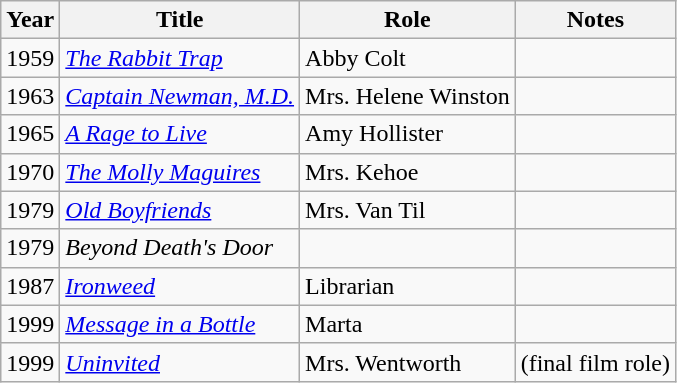<table class="wikitable sortable">
<tr>
<th>Year</th>
<th>Title</th>
<th>Role</th>
<th>Notes</th>
</tr>
<tr>
<td>1959</td>
<td><em><a href='#'>The Rabbit Trap</a></em></td>
<td>Abby Colt</td>
<td></td>
</tr>
<tr>
<td>1963</td>
<td><em><a href='#'>Captain Newman, M.D.</a></em></td>
<td>Mrs. Helene Winston</td>
<td></td>
</tr>
<tr>
<td>1965</td>
<td><em><a href='#'>A Rage to Live</a></em></td>
<td>Amy Hollister</td>
<td></td>
</tr>
<tr>
<td>1970</td>
<td><em><a href='#'>The Molly Maguires</a></em></td>
<td>Mrs. Kehoe</td>
<td></td>
</tr>
<tr>
<td>1979</td>
<td><em><a href='#'>Old Boyfriends</a></em></td>
<td>Mrs. Van Til</td>
<td></td>
</tr>
<tr>
<td>1979</td>
<td><em>Beyond Death's Door</em></td>
<td></td>
<td></td>
</tr>
<tr>
<td>1987</td>
<td><em><a href='#'>Ironweed</a></em></td>
<td>Librarian</td>
<td></td>
</tr>
<tr>
<td>1999</td>
<td><em><a href='#'>Message in a Bottle</a></em></td>
<td>Marta</td>
<td></td>
</tr>
<tr>
<td>1999</td>
<td><em><a href='#'>Uninvited</a></em></td>
<td>Mrs. Wentworth</td>
<td>(final film role)</td>
</tr>
</table>
